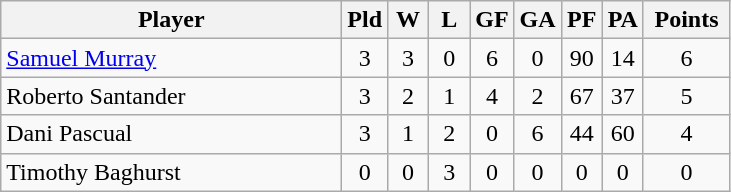<table class=wikitable style="text-align:center">
<tr>
<th width=220>Player</th>
<th width=20>Pld</th>
<th width=20>W</th>
<th width=20>L</th>
<th width=20>GF</th>
<th width=20>GA</th>
<th width=20>PF</th>
<th width=20>PA</th>
<th width=50>Points</th>
</tr>
<tr>
<td align=left> <a href='#'>Samuel Murray</a></td>
<td>3</td>
<td>3</td>
<td>0</td>
<td>6</td>
<td>0</td>
<td>90</td>
<td>14</td>
<td>6</td>
</tr>
<tr>
<td align=left> Roberto Santander</td>
<td>3</td>
<td>2</td>
<td>1</td>
<td>4</td>
<td>2</td>
<td>67</td>
<td>37</td>
<td>5</td>
</tr>
<tr>
<td align=left> Dani Pascual</td>
<td>3</td>
<td>1</td>
<td>2</td>
<td>0</td>
<td>6</td>
<td>44</td>
<td>60</td>
<td>4</td>
</tr>
<tr>
<td align=left> Timothy Baghurst</td>
<td>0</td>
<td>0</td>
<td>3</td>
<td>0</td>
<td>0</td>
<td>0</td>
<td>0</td>
<td>0</td>
</tr>
</table>
